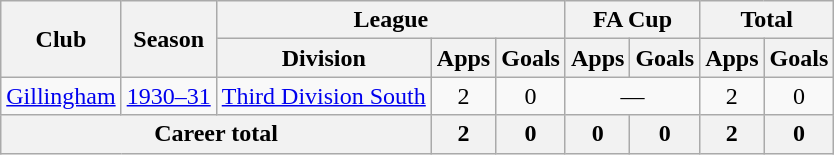<table class="wikitable" style="text-align: center;">
<tr>
<th rowspan="2">Club</th>
<th rowspan="2">Season</th>
<th colspan="3">League</th>
<th colspan="2">FA Cup</th>
<th colspan="2">Total</th>
</tr>
<tr>
<th>Division</th>
<th>Apps</th>
<th>Goals</th>
<th>Apps</th>
<th>Goals</th>
<th>Apps</th>
<th>Goals</th>
</tr>
<tr>
<td><a href='#'>Gillingham</a></td>
<td><a href='#'>1930–31</a></td>
<td><a href='#'>Third Division South</a></td>
<td>2</td>
<td>0</td>
<td colspan="2">―</td>
<td>2</td>
<td>0</td>
</tr>
<tr>
<th colspan="3">Career total</th>
<th>2</th>
<th>0</th>
<th>0</th>
<th>0</th>
<th>2</th>
<th>0</th>
</tr>
</table>
